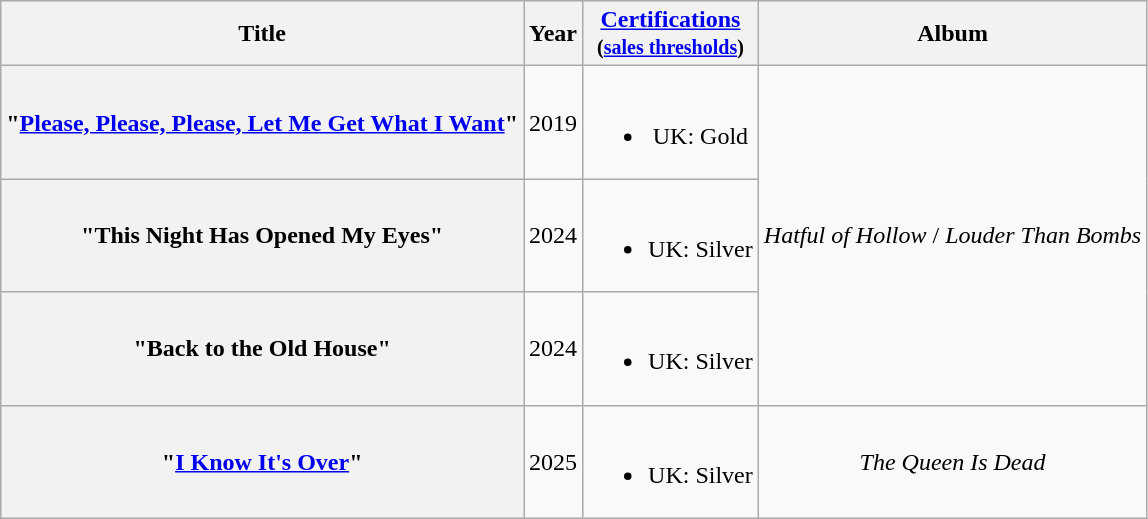<table class="wikitable plainrowheaders" style="text-align:center">
<tr>
<th scope="col">Title</th>
<th scope="col">Year</th>
<th scope="col"><a href='#'>Certifications</a><br><small>(<a href='#'>sales thresholds</a>)</small></th>
<th scope="col">Album</th>
</tr>
<tr>
<th scope="row">"<a href='#'>Please, Please, Please, Let Me Get What I Want</a>"</th>
<td>2019</td>
<td><br><ul><li>UK: Gold</li></ul></td>
<td rowspan="3"><em>Hatful of Hollow</em> / <em>Louder Than Bombs</em></td>
</tr>
<tr>
<th scope="row">"This Night Has Opened My Eyes"</th>
<td>2024</td>
<td><br><ul><li>UK: Silver</li></ul></td>
</tr>
<tr>
<th scope="row">"Back to the Old House"</th>
<td>2024</td>
<td><br><ul><li>UK: Silver</li></ul></td>
</tr>
<tr>
<th scope="row">"<a href='#'>I Know It's Over</a>"</th>
<td>2025</td>
<td><br><ul><li>UK: Silver</li></ul></td>
<td rowspan="1"><em>The Queen Is Dead</em></td>
</tr>
</table>
